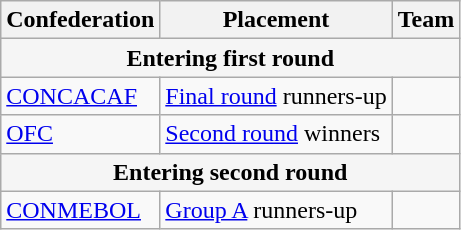<table class=wikitable>
<tr>
<th>Confederation</th>
<th>Placement</th>
<th>Team</th>
</tr>
<tr>
<td colspan="3" style="text-align:center; background:whitesmoke;"><strong>Entering first round</strong></td>
</tr>
<tr>
<td><a href='#'>CONCACAF</a></td>
<td><a href='#'>Final round</a> runners-up</td>
<td></td>
</tr>
<tr>
<td><a href='#'>OFC</a></td>
<td><a href='#'>Second round</a> winners</td>
<td></td>
</tr>
<tr>
<td colspan="3" style="text-align:center; background:whitesmoke;"><strong>Entering second round</strong></td>
</tr>
<tr>
<td><a href='#'>CONMEBOL</a></td>
<td><a href='#'>Group A</a> runners-up</td>
<td></td>
</tr>
</table>
